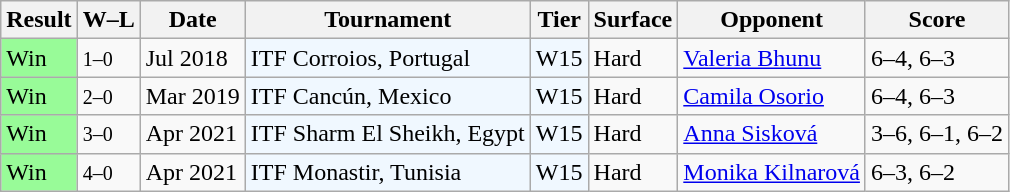<table class="sortable wikitable">
<tr>
<th>Result</th>
<th class="unsortable">W–L</th>
<th>Date</th>
<th>Tournament</th>
<th>Tier</th>
<th>Surface</th>
<th>Opponent</th>
<th class="unsortable">Score</th>
</tr>
<tr>
<td style="background:#98fb98;">Win</td>
<td><small>1–0</small></td>
<td>Jul 2018</td>
<td style="background:#f0f8ff;">ITF Corroios, Portugal</td>
<td style="background:#f0f8ff;">W15</td>
<td>Hard</td>
<td> <a href='#'>Valeria Bhunu</a></td>
<td>6–4, 6–3</td>
</tr>
<tr>
<td style="background:#98fb98;">Win</td>
<td><small>2–0</small></td>
<td>Mar 2019</td>
<td style="background:#f0f8ff;">ITF Cancún, Mexico</td>
<td style="background:#f0f8ff;">W15</td>
<td>Hard</td>
<td> <a href='#'>Camila Osorio</a></td>
<td>6–4, 6–3</td>
</tr>
<tr>
<td style="background:#98fb98;">Win</td>
<td><small>3–0</small></td>
<td>Apr 2021</td>
<td style="background:#f0f8ff;">ITF Sharm El Sheikh, Egypt</td>
<td style="background:#f0f8ff;">W15</td>
<td>Hard</td>
<td> <a href='#'>Anna Sisková</a></td>
<td>3–6, 6–1, 6–2</td>
</tr>
<tr>
<td style="background:#98fb98;">Win</td>
<td><small>4–0</small></td>
<td>Apr 2021</td>
<td style="background:#f0f8ff;">ITF Monastir, Tunisia</td>
<td style="background:#f0f8ff;">W15</td>
<td>Hard</td>
<td> <a href='#'>Monika Kilnarová</a></td>
<td>6–3, 6–2</td>
</tr>
</table>
